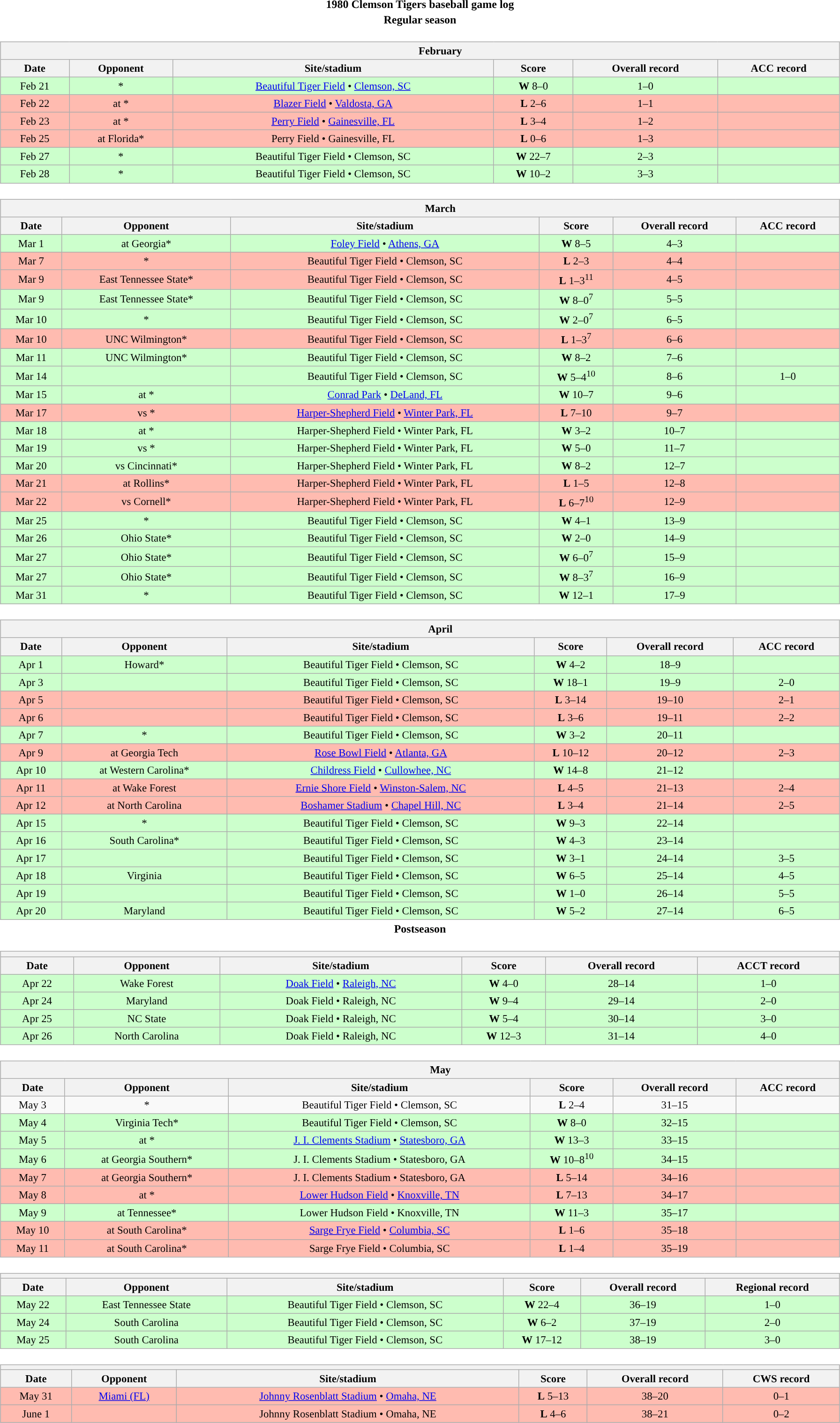<table class="toccolours" width=95% style="clear:both; margin:1.5em auto; text-align:center;">
<tr>
<th colspan=2>1980 Clemson Tigers baseball game log</th>
</tr>
<tr>
<th colspan=2>Regular season</th>
</tr>
<tr valign="top">
<td><br><table class="wikitable collapsible collapsed" style="margin:auto; width:100%; text-align:center; font-size:95%">
<tr>
<th colspan=12 style="padding-left:4em;">February</th>
</tr>
<tr>
<th>Date</th>
<th>Opponent</th>
<th>Site/stadium</th>
<th>Score</th>
<th>Overall record</th>
<th>ACC record</th>
</tr>
<tr bgcolor=ccffcc>
<td>Feb 21</td>
<td>*</td>
<td><a href='#'>Beautiful Tiger Field</a> • <a href='#'>Clemson, SC</a></td>
<td><strong>W</strong> 8–0</td>
<td>1–0</td>
<td></td>
</tr>
<tr bgcolor=ffbbb>
<td>Feb 22</td>
<td>at *</td>
<td><a href='#'>Blazer Field</a> • <a href='#'>Valdosta, GA</a></td>
<td><strong>L</strong> 2–6</td>
<td>1–1</td>
<td></td>
</tr>
<tr bgcolor=ffbbb>
<td>Feb 23</td>
<td>at *</td>
<td><a href='#'>Perry Field</a> • <a href='#'>Gainesville, FL</a></td>
<td><strong>L</strong> 3–4</td>
<td>1–2</td>
<td></td>
</tr>
<tr bgcolor=ffbbb>
<td>Feb 25</td>
<td>at Florida*</td>
<td>Perry Field • Gainesville, FL</td>
<td><strong>L</strong> 0–6</td>
<td>1–3</td>
<td></td>
</tr>
<tr bgcolor=ccffcc>
<td>Feb 27</td>
<td>*</td>
<td>Beautiful Tiger Field • Clemson, SC</td>
<td><strong>W</strong> 22–7</td>
<td>2–3</td>
<td></td>
</tr>
<tr bgcolor=ccffcc>
<td>Feb 28</td>
<td>*</td>
<td>Beautiful Tiger Field • Clemson, SC</td>
<td><strong>W</strong> 10–2</td>
<td>3–3</td>
<td></td>
</tr>
</table>
</td>
</tr>
<tr>
<td><br><table class="wikitable collapsible collapsed" style="margin:auto; width:100%; text-align:center; font-size:95%">
<tr>
<th colspan=12 style="padding-left:4em;">March</th>
</tr>
<tr>
<th>Date</th>
<th>Opponent</th>
<th>Site/stadium</th>
<th>Score</th>
<th>Overall record</th>
<th>ACC record</th>
</tr>
<tr bgcolor=ccffcc>
<td>Mar 1</td>
<td>at Georgia*</td>
<td><a href='#'>Foley Field</a> • <a href='#'>Athens, GA</a></td>
<td><strong>W</strong> 8–5</td>
<td>4–3</td>
<td></td>
</tr>
<tr bgcolor=ffbbb>
<td>Mar 7</td>
<td>*</td>
<td>Beautiful Tiger Field • Clemson, SC</td>
<td><strong>L</strong> 2–3</td>
<td>4–4</td>
<td></td>
</tr>
<tr bgcolor=ffbbb>
<td>Mar 9</td>
<td>East Tennessee State*</td>
<td>Beautiful Tiger Field • Clemson, SC</td>
<td><strong>L</strong> 1–3<sup>11</sup></td>
<td>4–5</td>
<td></td>
</tr>
<tr bgcolor=ccffcc>
<td>Mar 9</td>
<td>East Tennessee State*</td>
<td>Beautiful Tiger Field • Clemson, SC</td>
<td><strong>W</strong> 8–0<sup>7</sup></td>
<td>5–5</td>
<td></td>
</tr>
<tr bgcolor=ccffcc>
<td>Mar 10</td>
<td>*</td>
<td>Beautiful Tiger Field • Clemson, SC</td>
<td><strong>W</strong> 2–0<sup>7</sup></td>
<td>6–5</td>
<td></td>
</tr>
<tr bgcolor=ffbbb>
<td>Mar 10</td>
<td>UNC Wilmington*</td>
<td>Beautiful Tiger Field • Clemson, SC</td>
<td><strong>L</strong> 1–3<sup>7</sup></td>
<td>6–6</td>
<td></td>
</tr>
<tr bgcolor=ccffcc>
<td>Mar 11</td>
<td>UNC Wilmington*</td>
<td>Beautiful Tiger Field • Clemson, SC</td>
<td><strong>W</strong> 8–2</td>
<td>7–6</td>
<td></td>
</tr>
<tr bgcolor=ccffcc>
<td>Mar 14</td>
<td></td>
<td>Beautiful Tiger Field • Clemson, SC</td>
<td><strong>W</strong> 5–4<sup>10</sup></td>
<td>8–6</td>
<td>1–0</td>
</tr>
<tr bgcolor=ccffcc>
<td>Mar 15</td>
<td>at *</td>
<td><a href='#'>Conrad Park</a> • <a href='#'>DeLand, FL</a></td>
<td><strong>W</strong> 10–7</td>
<td>9–6</td>
<td></td>
</tr>
<tr bgcolor=ffbbb>
<td>Mar 17</td>
<td>vs *</td>
<td><a href='#'>Harper-Shepherd Field</a> • <a href='#'>Winter Park, FL</a></td>
<td><strong>L</strong> 7–10</td>
<td>9–7</td>
<td></td>
</tr>
<tr bgcolor=ccffcc>
<td>Mar 18</td>
<td>at *</td>
<td>Harper-Shepherd Field • Winter Park, FL</td>
<td><strong>W</strong> 3–2</td>
<td>10–7</td>
<td></td>
</tr>
<tr bgcolor=ccffcc>
<td>Mar 19</td>
<td>vs *</td>
<td>Harper-Shepherd Field • Winter Park, FL</td>
<td><strong>W</strong> 5–0</td>
<td>11–7</td>
<td></td>
</tr>
<tr bgcolor=ccffcc>
<td>Mar 20</td>
<td>vs Cincinnati*</td>
<td>Harper-Shepherd Field • Winter Park, FL</td>
<td><strong>W</strong> 8–2</td>
<td>12–7</td>
<td></td>
</tr>
<tr bgcolor=ffbbb>
<td>Mar 21</td>
<td>at Rollins*</td>
<td>Harper-Shepherd Field • Winter Park, FL</td>
<td><strong>L</strong> 1–5</td>
<td>12–8</td>
<td></td>
</tr>
<tr bgcolor=ffbbb>
<td>Mar 22</td>
<td>vs Cornell*</td>
<td>Harper-Shepherd Field • Winter Park, FL</td>
<td><strong>L</strong> 6–7<sup>10</sup></td>
<td>12–9</td>
<td></td>
</tr>
<tr bgcolor=ccffcc>
<td>Mar 25</td>
<td>*</td>
<td>Beautiful Tiger Field • Clemson, SC</td>
<td><strong>W</strong> 4–1</td>
<td>13–9</td>
<td></td>
</tr>
<tr bgcolor=ccffcc>
<td>Mar 26</td>
<td>Ohio State*</td>
<td>Beautiful Tiger Field • Clemson, SC</td>
<td><strong>W</strong> 2–0</td>
<td>14–9</td>
<td></td>
</tr>
<tr bgcolor=ccffcc>
<td>Mar 27</td>
<td>Ohio State*</td>
<td>Beautiful Tiger Field • Clemson, SC</td>
<td><strong>W</strong> 6–0<sup>7</sup></td>
<td>15–9</td>
<td></td>
</tr>
<tr bgcolor=ccffcc>
<td>Mar 27</td>
<td>Ohio State*</td>
<td>Beautiful Tiger Field • Clemson, SC</td>
<td><strong>W</strong> 8–3<sup>7</sup></td>
<td>16–9</td>
<td></td>
</tr>
<tr bgcolor=ccffcc>
<td>Mar 31</td>
<td>*</td>
<td>Beautiful Tiger Field • Clemson, SC</td>
<td><strong>W</strong> 12–1</td>
<td>17–9</td>
<td></td>
</tr>
</table>
</td>
</tr>
<tr>
<td><br><table class="wikitable collapsible collapsed" style="margin:auto; width:100%; text-align:center; font-size:95%">
<tr>
<th colspan=12 style="padding-left:4em;">April</th>
</tr>
<tr>
<th>Date</th>
<th>Opponent</th>
<th>Site/stadium</th>
<th>Score</th>
<th>Overall record</th>
<th>ACC record</th>
</tr>
<tr bgcolor=ccffcc>
<td>Apr 1</td>
<td>Howard*</td>
<td>Beautiful Tiger Field • Clemson, SC</td>
<td><strong>W</strong> 4–2</td>
<td>18–9</td>
<td></td>
</tr>
<tr bgcolor=ccffcc>
<td>Apr 3</td>
<td></td>
<td>Beautiful Tiger Field • Clemson, SC</td>
<td><strong>W</strong> 18–1</td>
<td>19–9</td>
<td>2–0</td>
</tr>
<tr bgcolor=ffbbb>
<td>Apr 5</td>
<td></td>
<td>Beautiful Tiger Field • Clemson, SC</td>
<td><strong>L</strong> 3–14</td>
<td>19–10</td>
<td>2–1</td>
</tr>
<tr bgcolor=ffbbb>
<td>Apr 6</td>
<td></td>
<td>Beautiful Tiger Field • Clemson, SC</td>
<td><strong>L</strong> 3–6</td>
<td>19–11</td>
<td>2–2</td>
</tr>
<tr bgcolor=ccffcc>
<td>Apr 7</td>
<td>*</td>
<td>Beautiful Tiger Field • Clemson, SC</td>
<td><strong>W</strong> 3–2</td>
<td>20–11</td>
<td></td>
</tr>
<tr bgcolor=ffbbb>
<td>Apr 9</td>
<td>at Georgia Tech</td>
<td><a href='#'>Rose Bowl Field</a> • <a href='#'>Atlanta, GA</a></td>
<td><strong>L</strong> 10–12</td>
<td>20–12</td>
<td>2–3</td>
</tr>
<tr bgcolor=ccffcc>
<td>Apr 10</td>
<td>at Western Carolina*</td>
<td><a href='#'>Childress Field</a> • <a href='#'>Cullowhee, NC</a></td>
<td><strong>W</strong> 14–8</td>
<td>21–12</td>
<td></td>
</tr>
<tr bgcolor=ffbbb>
<td>Apr 11</td>
<td>at Wake Forest</td>
<td><a href='#'>Ernie Shore Field</a> • <a href='#'>Winston-Salem, NC</a></td>
<td><strong>L</strong> 4–5</td>
<td>21–13</td>
<td>2–4</td>
</tr>
<tr bgcolor=ffbbb>
<td>Apr 12</td>
<td>at North Carolina</td>
<td><a href='#'>Boshamer Stadium</a> • <a href='#'>Chapel Hill, NC</a></td>
<td><strong>L</strong> 3–4</td>
<td>21–14</td>
<td>2–5</td>
</tr>
<tr bgcolor=ccffcc>
<td>Apr 15</td>
<td>*</td>
<td>Beautiful Tiger Field • Clemson, SC</td>
<td><strong>W</strong> 9–3</td>
<td>22–14</td>
<td></td>
</tr>
<tr bgcolor=ccffcc>
<td>Apr 16</td>
<td>South Carolina*</td>
<td>Beautiful Tiger Field • Clemson, SC</td>
<td><strong>W</strong> 4–3</td>
<td>23–14</td>
<td></td>
</tr>
<tr bgcolor=ccffcc>
<td>Apr 17</td>
<td></td>
<td>Beautiful Tiger Field • Clemson, SC</td>
<td><strong>W</strong> 3–1</td>
<td>24–14</td>
<td>3–5</td>
</tr>
<tr bgcolor=ccffcc>
<td>Apr 18</td>
<td>Virginia</td>
<td>Beautiful Tiger Field • Clemson, SC</td>
<td><strong>W</strong> 6–5</td>
<td>25–14</td>
<td>4–5</td>
</tr>
<tr bgcolor=ccffcc>
<td>Apr 19</td>
<td></td>
<td>Beautiful Tiger Field • Clemson, SC</td>
<td><strong>W</strong> 1–0</td>
<td>26–14</td>
<td>5–5</td>
</tr>
<tr bgcolor=ccffcc>
<td>Apr 20</td>
<td>Maryland</td>
<td>Beautiful Tiger Field • Clemson, SC</td>
<td><strong>W</strong> 5–2</td>
<td>27–14</td>
<td>6–5</td>
</tr>
</table>
</td>
</tr>
<tr>
<th colspan=2>Postseason</th>
</tr>
<tr>
<td><br><table class="wikitable collapsible collapsed" style="margin:auto; width:100%; text-align:center; font-size:95%">
<tr>
<th colspan=12 style="padding-left:4em;"><a href='#'></a></th>
</tr>
<tr>
<th>Date</th>
<th>Opponent</th>
<th>Site/stadium</th>
<th>Score</th>
<th>Overall record</th>
<th>ACCT record</th>
</tr>
<tr bgcolor=ccffcc>
<td>Apr 22</td>
<td>Wake Forest</td>
<td><a href='#'>Doak Field</a> • <a href='#'>Raleigh, NC</a></td>
<td><strong>W</strong> 4–0</td>
<td>28–14</td>
<td>1–0</td>
</tr>
<tr bgcolor=ccffcc>
<td>Apr 24</td>
<td>Maryland</td>
<td>Doak Field • Raleigh, NC</td>
<td><strong>W</strong> 9–4</td>
<td>29–14</td>
<td>2–0</td>
</tr>
<tr bgcolor=ccffcc>
<td>Apr 25</td>
<td>NC State</td>
<td>Doak Field • Raleigh, NC</td>
<td><strong>W</strong> 5–4</td>
<td>30–14</td>
<td>3–0</td>
</tr>
<tr bgcolor=ccffcc>
<td>Apr 26</td>
<td>North Carolina</td>
<td>Doak Field • Raleigh, NC</td>
<td><strong>W</strong> 12–3</td>
<td>31–14</td>
<td>4–0</td>
</tr>
</table>
</td>
</tr>
<tr>
<td><br><table class="wikitable collapsible collapsed" style="margin:auto; width:100%; text-align:center; font-size:95%">
<tr>
<th colspan=12 style="padding-left:4em;">May</th>
</tr>
<tr>
<th>Date</th>
<th>Opponent</th>
<th>Site/stadium</th>
<th>Score</th>
<th>Overall record</th>
<th>ACC record</th>
</tr>
<tr>
<td>May 3</td>
<td>*</td>
<td>Beautiful Tiger Field • Clemson, SC</td>
<td><strong>L</strong> 2–4</td>
<td>31–15</td>
<td></td>
</tr>
<tr bgcolor=ccffcc>
<td>May 4</td>
<td>Virginia Tech*</td>
<td>Beautiful Tiger Field • Clemson, SC</td>
<td><strong>W</strong> 8–0</td>
<td>32–15</td>
<td></td>
</tr>
<tr bgcolor=ccffcc>
<td>May 5</td>
<td>at *</td>
<td><a href='#'>J. I. Clements Stadium</a> • <a href='#'>Statesboro, GA</a></td>
<td><strong>W</strong> 13–3</td>
<td>33–15</td>
<td></td>
</tr>
<tr bgcolor=ccffcc>
<td>May 6</td>
<td>at Georgia Southern*</td>
<td>J. I. Clements Stadium • Statesboro, GA</td>
<td><strong>W</strong> 10–8<sup>10</sup></td>
<td>34–15</td>
<td></td>
</tr>
<tr bgcolor=ffbbb>
<td>May 7</td>
<td>at Georgia Southern*</td>
<td>J. I. Clements Stadium • Statesboro, GA</td>
<td><strong>L</strong> 5–14</td>
<td>34–16</td>
<td></td>
</tr>
<tr bgcolor=ffbbb>
<td>May 8</td>
<td>at *</td>
<td><a href='#'>Lower Hudson Field</a> • <a href='#'>Knoxville, TN</a></td>
<td><strong>L</strong> 7–13</td>
<td>34–17</td>
<td></td>
</tr>
<tr bgcolor=ccffcc>
<td>May 9</td>
<td>at Tennessee*</td>
<td>Lower Hudson Field • Knoxville, TN</td>
<td><strong>W</strong> 11–3</td>
<td>35–17</td>
<td></td>
</tr>
<tr bgcolor=ffbbb>
<td>May 10</td>
<td>at South Carolina*</td>
<td><a href='#'>Sarge Frye Field</a> • <a href='#'>Columbia, SC</a></td>
<td><strong>L</strong> 1–6</td>
<td>35–18</td>
<td></td>
</tr>
<tr bgcolor=ffbbb>
<td>May 11</td>
<td>at South Carolina*</td>
<td>Sarge Frye Field • Columbia, SC</td>
<td><strong>L</strong> 1–4</td>
<td>35–19</td>
<td></td>
</tr>
</table>
</td>
</tr>
<tr>
<td><br><table class="wikitable collapsible collapsed" style="margin:auto; width:100%; text-align:center; font-size:95%">
<tr>
<th colspan=12 style="padding-left:4em;"><a href='#'></a></th>
</tr>
<tr>
<th>Date</th>
<th>Opponent</th>
<th>Site/stadium</th>
<th>Score</th>
<th>Overall record</th>
<th>Regional record</th>
</tr>
<tr bgcolor=ccffcc>
<td>May 22</td>
<td>East Tennessee State</td>
<td>Beautiful Tiger Field • Clemson, SC</td>
<td><strong>W</strong> 22–4</td>
<td>36–19</td>
<td>1–0</td>
</tr>
<tr bgcolor=ccffcc>
<td>May 24</td>
<td>South Carolina</td>
<td>Beautiful Tiger Field • Clemson, SC</td>
<td><strong>W</strong> 6–2</td>
<td>37–19</td>
<td>2–0</td>
</tr>
<tr bgcolor=ccffcc>
<td>May 25</td>
<td>South Carolina</td>
<td>Beautiful Tiger Field • Clemson, SC</td>
<td><strong>W</strong> 17–12</td>
<td>38–19</td>
<td>3–0</td>
</tr>
</table>
</td>
</tr>
<tr>
<td><br><table class="wikitable collapsible collapsed" style="margin:auto; width:100%; text-align:center; font-size:95%">
<tr>
<th colspan=12 style="padding-left:4em;"><a href='#'></a></th>
</tr>
<tr>
<th>Date</th>
<th>Opponent</th>
<th>Site/stadium</th>
<th>Score</th>
<th>Overall record</th>
<th>CWS record</th>
</tr>
<tr bgcolor=ffbbb>
<td>May 31</td>
<td><a href='#'>Miami (FL)</a></td>
<td><a href='#'>Johnny Rosenblatt Stadium</a> • <a href='#'>Omaha, NE</a></td>
<td><strong>L</strong> 5–13</td>
<td>38–20</td>
<td>0–1</td>
</tr>
<tr bgcolor=ffbbb>
<td>June 1</td>
<td></td>
<td>Johnny Rosenblatt Stadium • Omaha, NE</td>
<td><strong>L</strong> 4–6</td>
<td>38–21</td>
<td>0–2</td>
</tr>
</table>
</td>
</tr>
</table>
